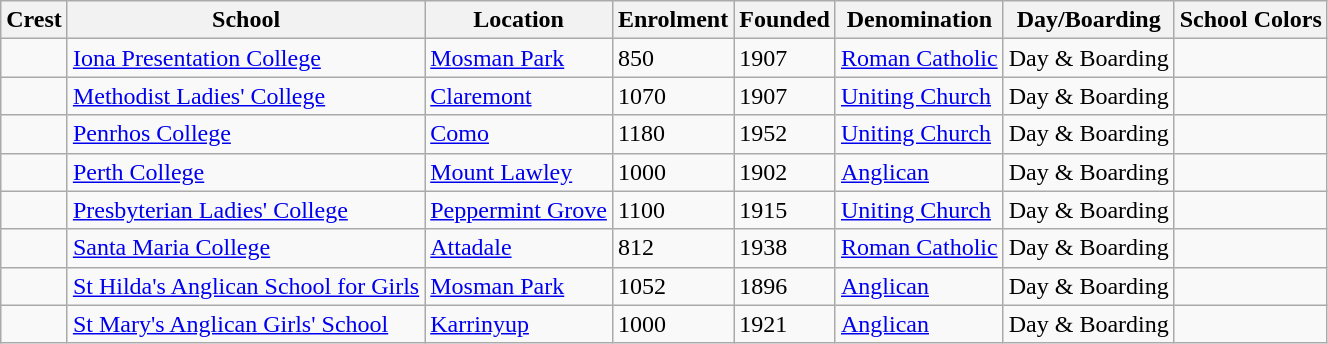<table class="wikitable">
<tr>
<th>Crest</th>
<th>School</th>
<th>Location</th>
<th>Enrolment</th>
<th>Founded</th>
<th>Denomination</th>
<th>Day/Boarding</th>
<th>School Colors</th>
</tr>
<tr>
<td></td>
<td><a href='#'>Iona Presentation College</a></td>
<td><a href='#'>Mosman Park</a></td>
<td>850</td>
<td>1907</td>
<td><a href='#'>Roman Catholic</a></td>
<td>Day & Boarding</td>
<td></td>
</tr>
<tr>
<td></td>
<td><a href='#'>Methodist Ladies' College</a></td>
<td><a href='#'>Claremont</a></td>
<td>1070</td>
<td>1907</td>
<td><a href='#'>Uniting Church</a></td>
<td>Day & Boarding</td>
<td></td>
</tr>
<tr>
<td></td>
<td><a href='#'>Penrhos College</a></td>
<td><a href='#'>Como</a></td>
<td>1180</td>
<td>1952</td>
<td><a href='#'>Uniting Church</a></td>
<td>Day & Boarding</td>
<td></td>
</tr>
<tr>
<td></td>
<td><a href='#'>Perth College</a></td>
<td><a href='#'>Mount Lawley</a></td>
<td>1000</td>
<td>1902</td>
<td><a href='#'>Anglican</a></td>
<td>Day & Boarding</td>
<td></td>
</tr>
<tr>
<td></td>
<td><a href='#'>Presbyterian Ladies' College</a></td>
<td><a href='#'>Peppermint Grove</a></td>
<td>1100</td>
<td>1915</td>
<td><a href='#'>Uniting Church</a></td>
<td>Day & Boarding</td>
<td></td>
</tr>
<tr>
<td></td>
<td><a href='#'>Santa Maria College</a></td>
<td><a href='#'>Attadale</a></td>
<td>812</td>
<td>1938</td>
<td><a href='#'>Roman Catholic</a></td>
<td>Day & Boarding</td>
<td></td>
</tr>
<tr>
<td></td>
<td><a href='#'>St Hilda's Anglican School for Girls</a></td>
<td><a href='#'>Mosman Park</a></td>
<td>1052</td>
<td>1896</td>
<td><a href='#'>Anglican</a></td>
<td>Day & Boarding</td>
<td></td>
</tr>
<tr>
<td></td>
<td><a href='#'>St Mary's Anglican Girls' School</a></td>
<td><a href='#'>Karrinyup</a></td>
<td>1000</td>
<td>1921</td>
<td><a href='#'>Anglican</a></td>
<td>Day & Boarding</td>
<td></td>
</tr>
</table>
